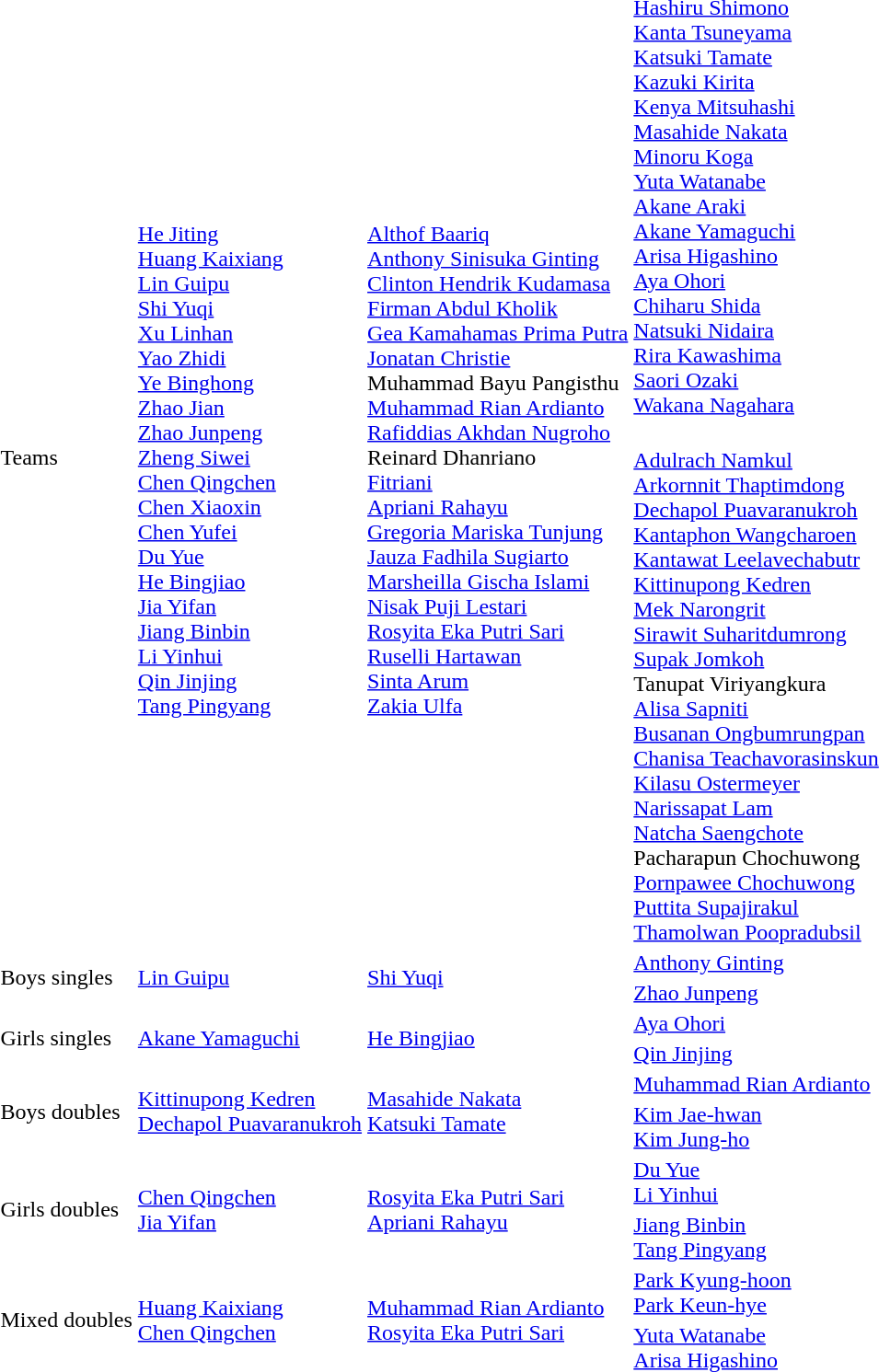<table>
<tr>
<td rowspan=2>Teams<br></td>
<td rowspan=2> <br><a href='#'>He Jiting</a><br><a href='#'>Huang Kaixiang</a><br><a href='#'>Lin Guipu</a><br><a href='#'>Shi Yuqi</a><br><a href='#'>Xu Linhan</a><br><a href='#'>Yao Zhidi</a><br><a href='#'>Ye Binghong</a><br><a href='#'>Zhao Jian</a><br><a href='#'>Zhao Junpeng</a><br><a href='#'>Zheng Siwei</a><br><a href='#'>Chen Qingchen</a><br><a href='#'>Chen Xiaoxin</a><br><a href='#'>Chen Yufei</a><br><a href='#'>Du Yue</a><br><a href='#'>He Bingjiao</a><br><a href='#'>Jia Yifan</a><br><a href='#'>Jiang Binbin</a><br><a href='#'>Li Yinhui</a><br><a href='#'>Qin Jinjing</a><br><a href='#'>Tang Pingyang</a></td>
<td rowspan=2> <br><a href='#'>Althof Baariq</a><br><a href='#'>Anthony Sinisuka Ginting</a><br><a href='#'>Clinton Hendrik Kudamasa</a><br><a href='#'>Firman Abdul Kholik</a><br><a href='#'>Gea Kamahamas Prima Putra</a><br><a href='#'>Jonatan Christie</a><br>Muhammad Bayu Pangisthu<br><a href='#'>Muhammad Rian Ardianto</a><br><a href='#'>Rafiddias Akhdan Nugroho</a><br>Reinard Dhanriano<br><a href='#'>Fitriani</a><br><a href='#'>Apriani Rahayu</a><br><a href='#'>Gregoria Mariska Tunjung</a><br><a href='#'>Jauza Fadhila Sugiarto</a><br><a href='#'>Marsheilla Gischa Islami</a><br><a href='#'>Nisak Puji Lestari</a><br><a href='#'>Rosyita Eka Putri Sari</a><br><a href='#'>Ruselli Hartawan</a><br><a href='#'>Sinta Arum</a><br><a href='#'>Zakia Ulfa</a></td>
<td> <br><a href='#'>Hashiru Shimono</a><br><a href='#'>Kanta Tsuneyama</a><br><a href='#'>Katsuki Tamate</a><br><a href='#'>Kazuki Kirita</a><br><a href='#'>Kenya Mitsuhashi</a><br><a href='#'>Masahide Nakata</a><br><a href='#'>Minoru Koga</a><br><a href='#'>Yuta Watanabe</a><br><a href='#'>Akane Araki</a><br><a href='#'>Akane Yamaguchi</a><br><a href='#'>Arisa Higashino</a><br><a href='#'>Aya Ohori</a><br><a href='#'>Chiharu Shida</a><br><a href='#'>Natsuki Nidaira</a><br><a href='#'>Rira Kawashima</a><br><a href='#'>Saori Ozaki</a><br><a href='#'>Wakana Nagahara</a></td>
</tr>
<tr>
<td> <br><a href='#'>Adulrach Namkul</a><br><a href='#'>Arkornnit Thaptimdong</a><br><a href='#'>Dechapol Puavaranukroh</a><br><a href='#'>Kantaphon Wangcharoen</a><br><a href='#'>Kantawat Leelavechabutr</a><br><a href='#'>Kittinupong Kedren</a><br><a href='#'>Mek Narongrit</a><br><a href='#'>Sirawit Suharitdumrong</a><br><a href='#'>Supak Jomkoh</a><br>Tanupat Viriyangkura<br><a href='#'>Alisa Sapniti</a><br><a href='#'>Busanan Ongbumrungpan</a><br><a href='#'>Chanisa Teachavorasinskun</a><br><a href='#'>Kilasu Ostermeyer</a><br><a href='#'>Narissapat Lam</a><br><a href='#'>Natcha Saengchote</a><br>Pacharapun Chochuwong<br><a href='#'>Pornpawee Chochuwong</a><br><a href='#'>Puttita Supajirakul</a><br><a href='#'>Thamolwan Poopradubsil</a></td>
</tr>
<tr>
<td rowspan=2>Boys singles<br></td>
<td rowspan=2> <a href='#'>Lin Guipu</a></td>
<td rowspan=2> <a href='#'>Shi Yuqi</a></td>
<td> <a href='#'>Anthony Ginting</a></td>
</tr>
<tr>
<td> <a href='#'>Zhao Junpeng</a></td>
</tr>
<tr>
<td rowspan=2>Girls singles<br></td>
<td rowspan=2> <a href='#'>Akane Yamaguchi</a></td>
<td rowspan=2> <a href='#'>He Bingjiao</a></td>
<td> <a href='#'>Aya Ohori</a></td>
</tr>
<tr>
<td> <a href='#'>Qin Jinjing</a></td>
</tr>
<tr>
<td rowspan=2>Boys doubles<br></td>
<td rowspan=2> <a href='#'>Kittinupong Kedren</a><br> <a href='#'>Dechapol Puavaranukroh</a></td>
<td rowspan=2> <a href='#'>Masahide Nakata</a><br> <a href='#'>Katsuki Tamate</a></td>
<td> <a href='#'>Muhammad Rian Ardianto</a><br></td>
</tr>
<tr>
<td> <a href='#'>Kim Jae-hwan</a><br> <a href='#'>Kim Jung-ho</a></td>
</tr>
<tr>
<td rowspan=2>Girls doubles<br></td>
<td rowspan=2> <a href='#'>Chen Qingchen</a><br> <a href='#'>Jia Yifan</a></td>
<td rowspan=2> <a href='#'>Rosyita Eka Putri Sari</a><br> <a href='#'>Apriani Rahayu</a></td>
<td> <a href='#'>Du Yue</a><br> <a href='#'>Li Yinhui</a></td>
</tr>
<tr>
<td> <a href='#'>Jiang Binbin</a><br> <a href='#'>Tang Pingyang</a></td>
</tr>
<tr>
<td rowspan=2>Mixed doubles<br></td>
<td rowspan=2> <a href='#'>Huang Kaixiang</a><br> <a href='#'>Chen Qingchen</a></td>
<td rowspan=2> <a href='#'>Muhammad Rian Ardianto</a><br> <a href='#'>Rosyita Eka Putri Sari</a></td>
<td> <a href='#'>Park Kyung-hoon</a><br> <a href='#'>Park Keun-hye</a></td>
</tr>
<tr>
<td> <a href='#'>Yuta Watanabe</a><br> <a href='#'>Arisa Higashino</a></td>
</tr>
</table>
